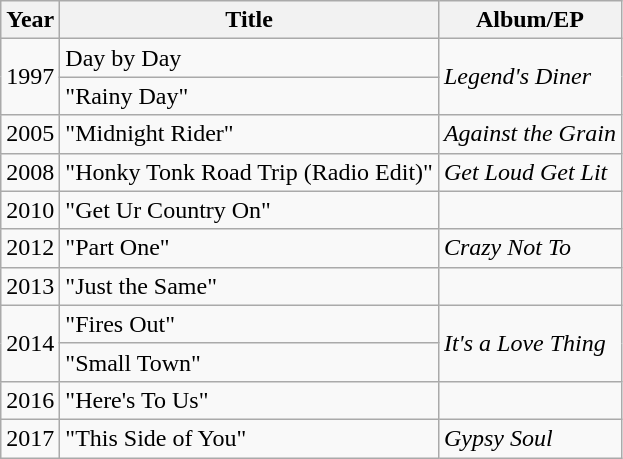<table class="wikitable">
<tr>
<th align="left">Year</th>
<th align="left">Title</th>
<th align="left">Album/EP</th>
</tr>
<tr>
<td rowspan="2">1997</td>
<td>Day by Day</td>
<td rowspan="2"><em>Legend's Diner</em></td>
</tr>
<tr>
<td>"Rainy Day"</td>
</tr>
<tr>
<td>2005</td>
<td>"Midnight Rider"</td>
<td><em>Against the Grain</em></td>
</tr>
<tr>
<td>2008</td>
<td>"Honky Tonk Road Trip (Radio Edit)"</td>
<td><em>Get Loud Get Lit</em></td>
</tr>
<tr>
<td>2010</td>
<td>"Get Ur Country On"</td>
<td></td>
</tr>
<tr>
<td>2012</td>
<td>"Part One"</td>
<td><em>Crazy Not To</em></td>
</tr>
<tr>
<td>2013</td>
<td>"Just the Same"</td>
<td></td>
</tr>
<tr>
<td rowspan="2">2014</td>
<td>"Fires Out"</td>
<td rowspan="2"><em>It's a Love Thing</em></td>
</tr>
<tr>
<td>"Small Town"</td>
</tr>
<tr>
<td>2016</td>
<td>"Here's To Us"</td>
<td></td>
</tr>
<tr>
<td>2017</td>
<td>"This Side of You"</td>
<td><em>Gypsy Soul</em></td>
</tr>
</table>
